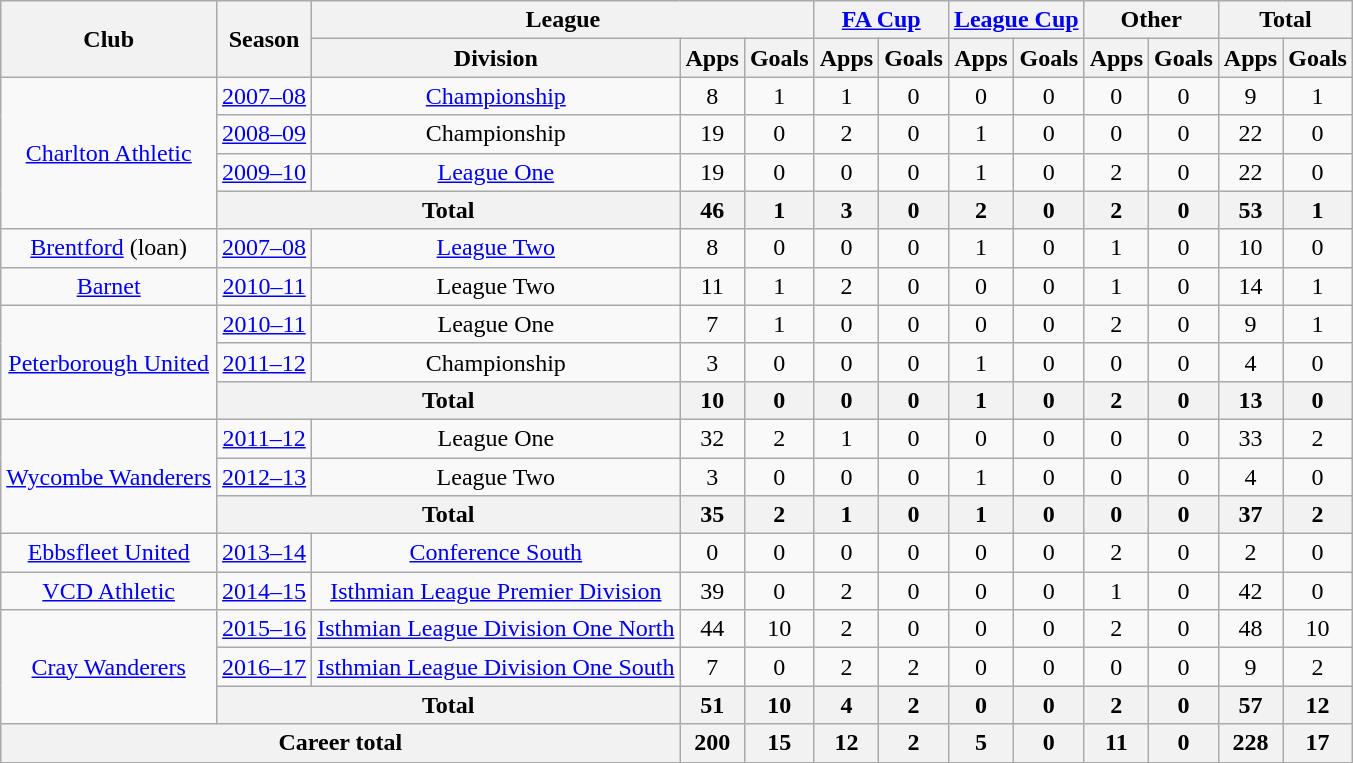<table class="wikitable" style="text-align:center">
<tr>
<th rowspan="2">Club</th>
<th rowspan="2">Season</th>
<th colspan="3">League</th>
<th colspan="2"><a href='#'>FA Cup</a></th>
<th colspan="2"><a href='#'>League Cup</a></th>
<th colspan="2">Other</th>
<th colspan="2">Total</th>
</tr>
<tr>
<th>Division</th>
<th>Apps</th>
<th>Goals</th>
<th>Apps</th>
<th>Goals</th>
<th>Apps</th>
<th>Goals</th>
<th>Apps</th>
<th>Goals</th>
<th>Apps</th>
<th>Goals</th>
</tr>
<tr>
<td rowspan="4"><a href='#'>Charlton Athletic</a></td>
<td><a href='#'>2007–08</a></td>
<td><a href='#'>Championship</a></td>
<td>8</td>
<td>1</td>
<td>1</td>
<td>0</td>
<td>0</td>
<td>0</td>
<td>0</td>
<td>0</td>
<td>9</td>
<td>1</td>
</tr>
<tr>
<td><a href='#'>2008–09</a></td>
<td>Championship</td>
<td>19</td>
<td>0</td>
<td>2</td>
<td>0</td>
<td>1</td>
<td>0</td>
<td>0</td>
<td>0</td>
<td>22</td>
<td>0</td>
</tr>
<tr>
<td><a href='#'>2009–10</a></td>
<td><a href='#'>League One</a></td>
<td>19</td>
<td>0</td>
<td>0</td>
<td>0</td>
<td>1</td>
<td>0</td>
<td>2</td>
<td>0</td>
<td>22</td>
<td>0</td>
</tr>
<tr>
<th colspan="2">Total</th>
<th>46</th>
<th>1</th>
<th>3</th>
<th>0</th>
<th>2</th>
<th>0</th>
<th>2</th>
<th>0</th>
<th>53</th>
<th>1</th>
</tr>
<tr>
<td><a href='#'>Brentford</a> (loan)</td>
<td><a href='#'>2007–08</a></td>
<td><a href='#'>League Two</a></td>
<td>8</td>
<td>0</td>
<td>0</td>
<td>0</td>
<td>1</td>
<td>0</td>
<td>1</td>
<td>0</td>
<td>10</td>
<td>0</td>
</tr>
<tr>
<td><a href='#'>Barnet</a></td>
<td><a href='#'>2010–11</a></td>
<td>League Two</td>
<td>11</td>
<td>1</td>
<td>2</td>
<td>0</td>
<td>0</td>
<td>0</td>
<td>1</td>
<td>0</td>
<td>14</td>
<td>1</td>
</tr>
<tr>
<td rowspan="3"><a href='#'>Peterborough United</a></td>
<td><a href='#'>2010–11</a></td>
<td>League One</td>
<td>7</td>
<td>1</td>
<td>0</td>
<td>0</td>
<td>0</td>
<td>0</td>
<td>2</td>
<td>0</td>
<td>9</td>
<td>1</td>
</tr>
<tr>
<td><a href='#'>2011–12</a></td>
<td>Championship</td>
<td>3</td>
<td>0</td>
<td>0</td>
<td>0</td>
<td>1</td>
<td>0</td>
<td>0</td>
<td>0</td>
<td>4</td>
<td>0</td>
</tr>
<tr>
<th colspan="2">Total</th>
<th>10</th>
<th>0</th>
<th>0</th>
<th>0</th>
<th>1</th>
<th>0</th>
<th>2</th>
<th>0</th>
<th>13</th>
<th>0</th>
</tr>
<tr>
<td rowspan="3"><a href='#'>Wycombe Wanderers</a></td>
<td><a href='#'>2011–12</a></td>
<td>League One</td>
<td>32</td>
<td>2</td>
<td>1</td>
<td>0</td>
<td>0</td>
<td>0</td>
<td>0</td>
<td>0</td>
<td>33</td>
<td>2</td>
</tr>
<tr>
<td><a href='#'>2012–13</a></td>
<td>League Two</td>
<td>3</td>
<td>0</td>
<td>0</td>
<td>0</td>
<td>1</td>
<td>0</td>
<td>0</td>
<td>0</td>
<td>4</td>
<td>0</td>
</tr>
<tr>
<th colspan="2">Total</th>
<th>35</th>
<th>2</th>
<th>1</th>
<th>0</th>
<th>1</th>
<th>0</th>
<th>0</th>
<th>0</th>
<th>37</th>
<th>2</th>
</tr>
<tr>
<td><a href='#'>Ebbsfleet United</a></td>
<td><a href='#'>2013–14</a></td>
<td><a href='#'>Conference South</a></td>
<td>0</td>
<td>0</td>
<td>0</td>
<td>0</td>
<td>0</td>
<td>0</td>
<td>2</td>
<td>0</td>
<td>2</td>
<td>0</td>
</tr>
<tr>
<td><a href='#'>VCD Athletic</a></td>
<td><a href='#'>2014–15</a></td>
<td><a href='#'>Isthmian League Premier Division</a></td>
<td>39</td>
<td>0</td>
<td>2</td>
<td>0</td>
<td>0</td>
<td>0</td>
<td>1</td>
<td>0</td>
<td>42</td>
<td>0</td>
</tr>
<tr>
<td rowspan="3"><a href='#'>Cray Wanderers</a></td>
<td><a href='#'>2015–16</a></td>
<td><a href='#'>Isthmian League Division One North</a></td>
<td>44</td>
<td>10</td>
<td>2</td>
<td>0</td>
<td>0</td>
<td>0</td>
<td>2</td>
<td>0</td>
<td>48</td>
<td>10</td>
</tr>
<tr>
<td><a href='#'>2016–17</a></td>
<td><a href='#'>Isthmian League Division One South</a></td>
<td>7</td>
<td>0</td>
<td>2</td>
<td>2</td>
<td>0</td>
<td>0</td>
<td>0</td>
<td>0</td>
<td>9</td>
<td>2</td>
</tr>
<tr>
<th colspan="2">Total</th>
<th>51</th>
<th>10</th>
<th>4</th>
<th>2</th>
<th>0</th>
<th>0</th>
<th>2</th>
<th>0</th>
<th>57</th>
<th>12</th>
</tr>
<tr>
<th colspan="3">Career total</th>
<th>200</th>
<th>15</th>
<th>12</th>
<th>2</th>
<th>5</th>
<th>0</th>
<th>11</th>
<th>0</th>
<th>228</th>
<th>17</th>
</tr>
</table>
